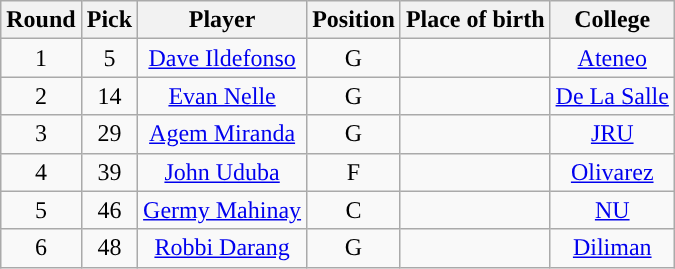<table class="wikitable sortable sortable" style="text-align:center">
<tr>
<th>Round</th>
<th>Pick</th>
<th>Player</th>
<th>Position</th>
<th>Place of birth</th>
<th>College</th>
</tr>
<tr>
<td>1</td>
<td>5</td>
<td><a href='#'>Dave Ildefonso</a></td>
<td>G</td>
<td></td>
<td><a href='#'>Ateneo</a></td>
</tr>
<tr>
<td>2</td>
<td>14</td>
<td><a href='#'>Evan Nelle</a></td>
<td>G</td>
<td></td>
<td><a href='#'>De La Salle</a></td>
</tr>
<tr>
<td>3</td>
<td>29</td>
<td><a href='#'>Agem Miranda</a></td>
<td>G</td>
<td></td>
<td><a href='#'>JRU</a></td>
</tr>
<tr>
<td>4</td>
<td>39</td>
<td><a href='#'>John Uduba</a></td>
<td>F</td>
<td></td>
<td><a href='#'>Olivarez</a></td>
</tr>
<tr>
<td>5</td>
<td>46</td>
<td><a href='#'>Germy Mahinay</a></td>
<td>C</td>
<td></td>
<td><a href='#'>NU</a></td>
</tr>
<tr>
<td>6</td>
<td>48</td>
<td><a href='#'>Robbi Darang</a></td>
<td>G</td>
<td></td>
<td><a href='#'>Diliman</a></td>
</tr>
</table>
